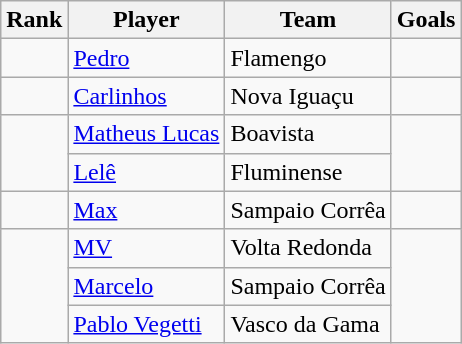<table class="wikitable">
<tr>
<th>Rank</th>
<th>Player</th>
<th>Team</th>
<th>Goals</th>
</tr>
<tr>
<td rowspan=1></td>
<td> <a href='#'>Pedro</a></td>
<td>Flamengo</td>
<td rowspan=1></td>
</tr>
<tr>
<td rowspan=1></td>
<td> <a href='#'>Carlinhos</a></td>
<td>Nova Iguaçu</td>
<td rowspan=1></td>
</tr>
<tr>
<td rowspan=2></td>
<td> <a href='#'>Matheus Lucas</a></td>
<td>Boavista</td>
<td rowspan=2></td>
</tr>
<tr>
<td> <a href='#'>Lelê</a></td>
<td>Fluminense</td>
</tr>
<tr>
<td rowspan=1></td>
<td> <a href='#'>Max</a></td>
<td>Sampaio Corrêa</td>
<td rowspan=1></td>
</tr>
<tr>
<td rowspan=3></td>
<td> <a href='#'>MV</a></td>
<td>Volta Redonda</td>
<td rowspan=3></td>
</tr>
<tr>
<td> <a href='#'>Marcelo</a></td>
<td>Sampaio Corrêa</td>
</tr>
<tr>
<td> <a href='#'>Pablo Vegetti</a></td>
<td>Vasco da Gama</td>
</tr>
</table>
